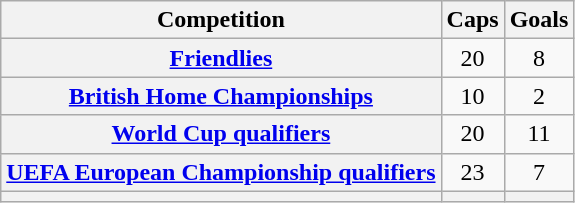<table class="wikitable plainrowheaders sortable" style="text-align:center">
<tr>
<th scope="col">Competition</th>
<th scope="col">Caps</th>
<th scope="col">Goals</th>
</tr>
<tr>
<th scope="row"><a href='#'>Friendlies</a></th>
<td>20</td>
<td>8</td>
</tr>
<tr>
<th scope="row"><a href='#'>British Home Championships</a></th>
<td>10</td>
<td>2</td>
</tr>
<tr>
<th scope="row"><a href='#'>World Cup qualifiers</a></th>
<td>20</td>
<td>11</td>
</tr>
<tr>
<th scope="row"><a href='#'>UEFA European Championship qualifiers</a></th>
<td>23</td>
<td>7</td>
</tr>
<tr>
<th scope="row"></th>
<th scope="row"></th>
<th scope="row"></th>
</tr>
</table>
